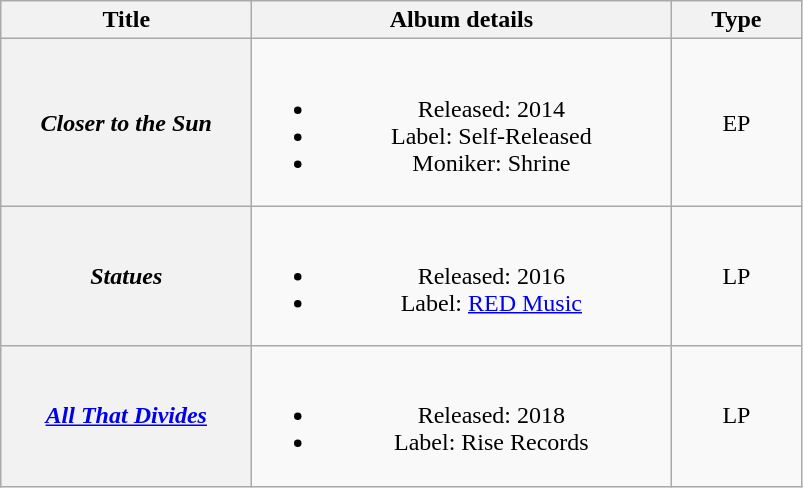<table class="wikitable plainrowheaders" style="text-align:center;">
<tr>
<th scope="col" style="width:10em;">Title</th>
<th scope="col" style="width:17em;">Album details</th>
<th scope="col" style="width:5em;">Type</th>
</tr>
<tr>
<th scope="row"><em>Closer to the Sun</em></th>
<td><br><ul><li>Released: 2014</li><li>Label: Self-Released</li><li>Moniker: Shrine</li></ul></td>
<td>EP</td>
</tr>
<tr>
<th scope="row"><em>Statues</em></th>
<td><br><ul><li>Released: 2016</li><li>Label: <a href='#'>RED Music</a></li></ul></td>
<td>LP</td>
</tr>
<tr>
<th scope="row"><em><a href='#'>All That Divides</a></em></th>
<td><br><ul><li>Released: 2018</li><li>Label: Rise Records</li></ul></td>
<td>LP</td>
</tr>
</table>
